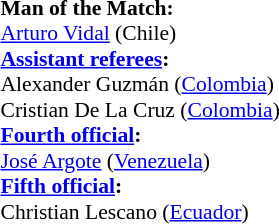<table style="width:50%; font-size:90%;">
<tr>
<td><br><strong>Man of the Match:</strong>
<br><a href='#'>Arturo Vidal</a> (Chile)<br><strong><a href='#'>Assistant referees</a>:</strong>
<br>Alexander Guzmán (<a href='#'>Colombia</a>)
<br>Cristian De La Cruz (<a href='#'>Colombia</a>)
<br><strong><a href='#'>Fourth official</a>:</strong>
<br><a href='#'>José Argote</a> (<a href='#'>Venezuela</a>)
<br><strong><a href='#'>Fifth official</a>:</strong>
<br>Christian Lescano (<a href='#'>Ecuador</a>)</td>
</tr>
</table>
